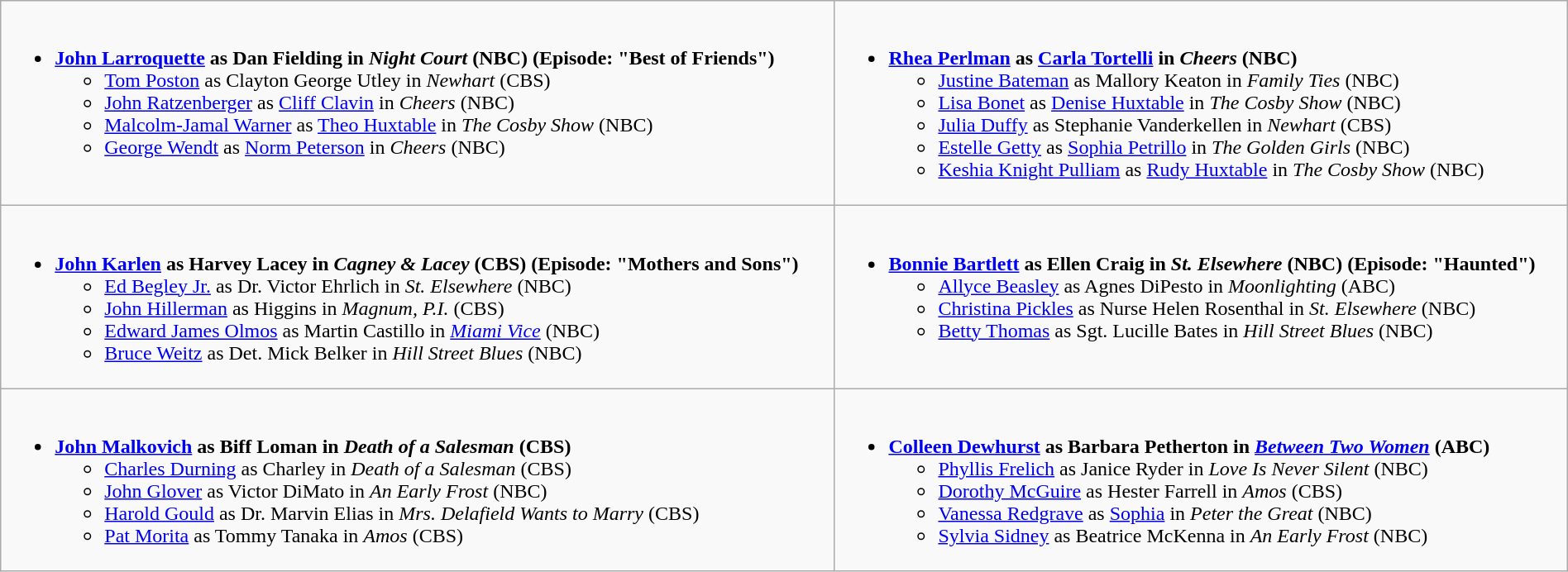<table class=wikitable width="100%">
<tr>
<td style="vertical-align:top;"><br><ul><li><strong><a href='#'>John Larroquette</a> as Dan Fielding in <em>Night Court</em> (NBC) (Episode: "Best of Friends")</strong><ul><li><a href='#'>Tom Poston</a> as Clayton George Utley in <em>Newhart</em> (CBS)</li><li><a href='#'>John Ratzenberger</a> as <a href='#'>Cliff Clavin</a> in <em>Cheers</em> (NBC)</li><li><a href='#'>Malcolm-Jamal Warner</a> as <a href='#'>Theo Huxtable</a> in <em>The Cosby Show</em> (NBC)</li><li><a href='#'>George Wendt</a> as <a href='#'>Norm Peterson</a> in <em>Cheers</em> (NBC)</li></ul></li></ul></td>
<td style="vertical-align:top;"><br><ul><li><strong><a href='#'>Rhea Perlman</a> as <a href='#'>Carla Tortelli</a> in <em>Cheers</em> (NBC)</strong><ul><li><a href='#'>Justine Bateman</a> as Mallory Keaton in <em>Family Ties</em> (NBC)</li><li><a href='#'>Lisa Bonet</a> as <a href='#'>Denise Huxtable</a> in <em>The Cosby Show</em> (NBC)</li><li><a href='#'>Julia Duffy</a> as Stephanie Vanderkellen in <em>Newhart</em> (CBS)</li><li><a href='#'>Estelle Getty</a> as <a href='#'>Sophia Petrillo</a> in <em>The Golden Girls</em> (NBC)</li><li><a href='#'>Keshia Knight Pulliam</a> as <a href='#'>Rudy Huxtable</a> in <em>The Cosby Show</em> (NBC)</li></ul></li></ul></td>
</tr>
<tr>
<td style="vertical-align:top;"><br><ul><li><strong><a href='#'>John Karlen</a> as Harvey Lacey in <em>Cagney & Lacey</em> (CBS) (Episode: "Mothers and Sons")</strong><ul><li><a href='#'>Ed Begley Jr.</a> as Dr. Victor Ehrlich in <em>St. Elsewhere</em> (NBC)</li><li><a href='#'>John Hillerman</a> as Higgins in <em>Magnum, P.I.</em> (CBS)</li><li><a href='#'>Edward James Olmos</a> as Martin Castillo in <em><a href='#'>Miami Vice</a></em> (NBC)</li><li><a href='#'>Bruce Weitz</a> as Det. Mick Belker in <em>Hill Street Blues</em> (NBC)</li></ul></li></ul></td>
<td style="vertical-align:top;"><br><ul><li><strong><a href='#'>Bonnie Bartlett</a> as Ellen Craig in <em>St. Elsewhere</em> (NBC) (Episode: "Haunted")</strong><ul><li><a href='#'>Allyce Beasley</a> as Agnes DiPesto in <em>Moonlighting</em> (ABC)</li><li><a href='#'>Christina Pickles</a> as Nurse Helen Rosenthal in <em>St. Elsewhere</em> (NBC)</li><li><a href='#'>Betty Thomas</a> as Sgt. Lucille Bates in <em>Hill Street Blues</em> (NBC)</li></ul></li></ul></td>
</tr>
<tr>
<td style="vertical-align:top;"><br><ul><li><strong><a href='#'>John Malkovich</a> as Biff Loman in <em>Death of a Salesman</em> (CBS)</strong><ul><li><a href='#'>Charles Durning</a> as Charley in <em>Death of a Salesman</em> (CBS)</li><li><a href='#'>John Glover</a> as Victor DiMato in <em>An Early Frost</em> (NBC)</li><li><a href='#'>Harold Gould</a> as Dr. Marvin Elias in <em>Mrs. Delafield Wants to Marry</em> (CBS)</li><li><a href='#'>Pat Morita</a> as Tommy Tanaka in <em>Amos</em> (CBS)</li></ul></li></ul></td>
<td style="vertical-align:top;"><br><ul><li><strong><a href='#'>Colleen Dewhurst</a> as Barbara Petherton in <em><a href='#'>Between Two Women</a></em> (ABC)</strong><ul><li><a href='#'>Phyllis Frelich</a> as Janice Ryder in <em>Love Is Never Silent</em> (NBC)</li><li><a href='#'>Dorothy McGuire</a> as Hester Farrell in <em>Amos</em> (CBS)</li><li><a href='#'>Vanessa Redgrave</a> as <a href='#'>Sophia</a> in <em>Peter the Great</em> (NBC)</li><li><a href='#'>Sylvia Sidney</a> as Beatrice McKenna in <em>An Early Frost</em> (NBC)</li></ul></li></ul></td>
</tr>
</table>
